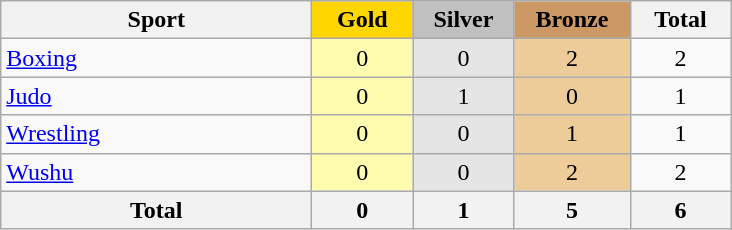<table class="wikitable sortable" style="text-align:center;">
<tr>
<th width=200>Sport</th>
<td bgcolor=gold width=60><strong>Gold</strong></td>
<td bgcolor=silver width=60><strong>Silver</strong></td>
<td bgcolor=#cc9966 width=70><strong>Bronze</strong></td>
<th width=60>Total</th>
</tr>
<tr>
<td align=left><a href='#'>Boxing</a></td>
<td bgcolor=#fffcaf>0</td>
<td bgcolor=#e5e5e5>0</td>
<td bgcolor=#eecc99>2</td>
<td>2</td>
</tr>
<tr>
<td align=left><a href='#'>Judo</a></td>
<td bgcolor=#fffcaf>0</td>
<td bgcolor=#e5e5e5>1</td>
<td bgcolor=#eecc99>0</td>
<td>1</td>
</tr>
<tr>
<td align=left><a href='#'>Wrestling</a></td>
<td bgcolor=#fffcaf>0</td>
<td bgcolor=#e5e5e5>0</td>
<td bgcolor=#eecc99>1</td>
<td>1</td>
</tr>
<tr>
<td align=left><a href='#'>Wushu</a></td>
<td bgcolor=#fffcaf>0</td>
<td bgcolor=#e5e5e5>0</td>
<td bgcolor=#eecc99>2</td>
<td>2</td>
</tr>
<tr>
<th>Total</th>
<th>0</th>
<th>1</th>
<th>5</th>
<th>6</th>
</tr>
</table>
